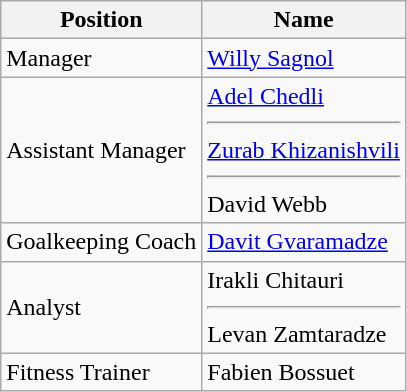<table class="wikitable">
<tr>
<th>Position</th>
<th>Name</th>
</tr>
<tr>
<td>Manager</td>
<td> <a href='#'>Willy Sagnol</a></td>
</tr>
<tr>
<td rowspan="1">Assistant Manager</td>
<td> <a href='#'>Adel Chedli</a> <hr>  <a href='#'>Zurab Khizanishvili</a>  <hr>  David Webb</td>
</tr>
<tr>
<td>Goalkeeping Coach</td>
<td> <a href='#'>Davit Gvaramadze</a></td>
</tr>
<tr>
<td rowspan="1">Analyst</td>
<td> Irakli Chitauri <hr>  Levan Zamtaradze</td>
</tr>
<tr>
<td>Fitness Trainer</td>
<td> Fabien Bossuet</td>
</tr>
</table>
